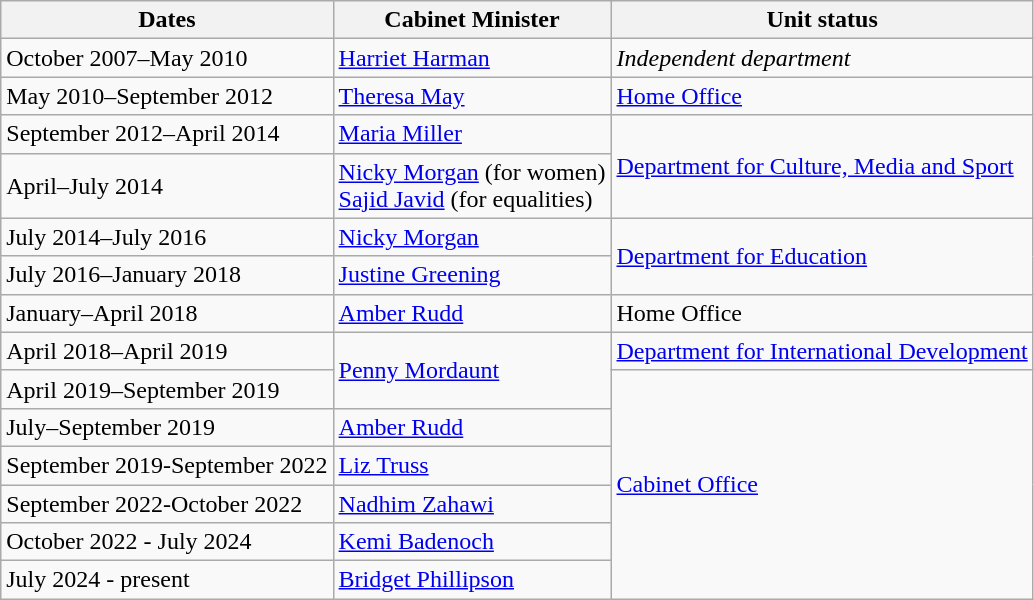<table class="wikitable">
<tr>
<th>Dates</th>
<th>Cabinet Minister</th>
<th>Unit status</th>
</tr>
<tr>
<td>October 2007–May 2010</td>
<td><a href='#'>Harriet Harman</a></td>
<td><em>Independent department</em></td>
</tr>
<tr>
<td>May 2010–September 2012</td>
<td><a href='#'>Theresa May</a></td>
<td><a href='#'>Home Office</a></td>
</tr>
<tr>
<td>September 2012–April 2014</td>
<td><a href='#'>Maria Miller</a></td>
<td rowspan=2><a href='#'>Department for Culture, Media and Sport</a></td>
</tr>
<tr>
<td>April–July 2014</td>
<td><a href='#'>Nicky Morgan</a> (for women)<br><a href='#'>Sajid Javid</a> (for equalities)</td>
</tr>
<tr>
<td>July 2014–July 2016</td>
<td><a href='#'>Nicky Morgan</a></td>
<td rowspan=2><a href='#'>Department for Education</a></td>
</tr>
<tr>
<td>July 2016–January 2018</td>
<td><a href='#'>Justine Greening</a></td>
</tr>
<tr>
<td>January–April 2018</td>
<td><a href='#'>Amber Rudd</a></td>
<td>Home Office</td>
</tr>
<tr>
<td>April 2018–April 2019</td>
<td rowspan=2><a href='#'>Penny Mordaunt</a></td>
<td><a href='#'>Department for International Development</a></td>
</tr>
<tr>
<td>April 2019–September 2019</td>
<td rowspan="6"><a href='#'>Cabinet Office</a></td>
</tr>
<tr>
<td>July–September 2019</td>
<td><a href='#'>Amber Rudd</a></td>
</tr>
<tr>
<td>September 2019-September 2022</td>
<td><a href='#'>Liz Truss</a></td>
</tr>
<tr>
<td>September 2022-October 2022</td>
<td><a href='#'>Nadhim Zahawi</a></td>
</tr>
<tr>
<td>October 2022 - July 2024</td>
<td><a href='#'>Kemi Badenoch</a></td>
</tr>
<tr>
<td>July 2024 - present</td>
<td><a href='#'>Bridget Phillipson</a></td>
</tr>
</table>
